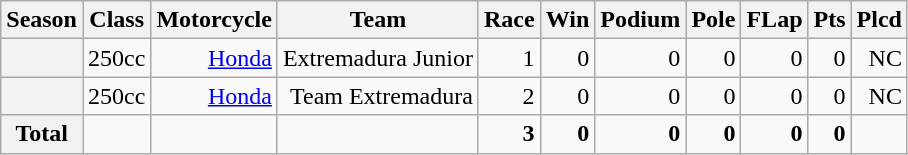<table class="wikitable" style="text-align:right">
<tr>
<th>Season</th>
<th>Class</th>
<th>Motorcycle</th>
<th>Team</th>
<th>Race</th>
<th>Win</th>
<th>Podium</th>
<th>Pole</th>
<th>FLap</th>
<th>Pts</th>
<th>Plcd</th>
</tr>
<tr>
<th></th>
<td>250cc</td>
<td><a href='#'>Honda</a></td>
<td>Extremadura Junior</td>
<td>1</td>
<td>0</td>
<td>0</td>
<td>0</td>
<td>0</td>
<td>0</td>
<td>NC</td>
</tr>
<tr>
<th></th>
<td>250cc</td>
<td><a href='#'>Honda</a></td>
<td>Team Extremadura</td>
<td>2</td>
<td>0</td>
<td>0</td>
<td>0</td>
<td>0</td>
<td>0</td>
<td>NC</td>
</tr>
<tr>
<th>Total</th>
<td></td>
<td></td>
<td></td>
<td><strong>3</strong></td>
<td><strong>0</strong></td>
<td><strong>0</strong></td>
<td><strong>0</strong></td>
<td><strong>0</strong></td>
<td><strong>0</strong></td>
<td></td>
</tr>
</table>
